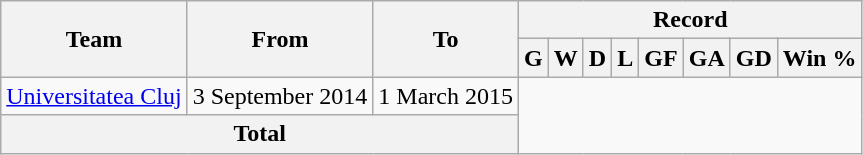<table class="wikitable" style="text-align: center">
<tr>
<th rowspan=2>Team</th>
<th rowspan=2>From</th>
<th rowspan=2>To</th>
<th colspan=8>Record</th>
</tr>
<tr>
<th>G</th>
<th>W</th>
<th>D</th>
<th>L</th>
<th>GF</th>
<th>GA</th>
<th>GD</th>
<th>Win %</th>
</tr>
<tr>
<td align=left> <a href='#'>Universitatea Cluj</a></td>
<td align=left>3 September 2014</td>
<td align=left>1 March 2015<br></td>
</tr>
<tr>
<th colspan="3">Total<br></th>
</tr>
</table>
